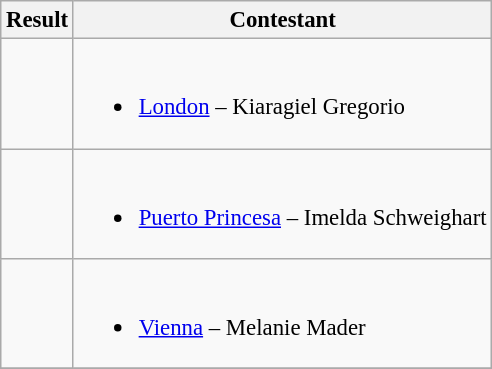<table class="wikitable sortable" style="font-size: 95%;">
<tr>
<th>Result</th>
<th>Contestant</th>
</tr>
<tr>
<td></td>
<td><br><ul><li><a href='#'>London</a> – Kiaragiel Gregorio</li></ul></td>
</tr>
<tr>
<td></td>
<td><br><ul><li><a href='#'>Puerto Princesa</a> – Imelda Schweighart</li></ul></td>
</tr>
<tr>
<td></td>
<td><br><ul><li><a href='#'>Vienna</a> – Melanie Mader</li></ul></td>
</tr>
<tr>
</tr>
</table>
